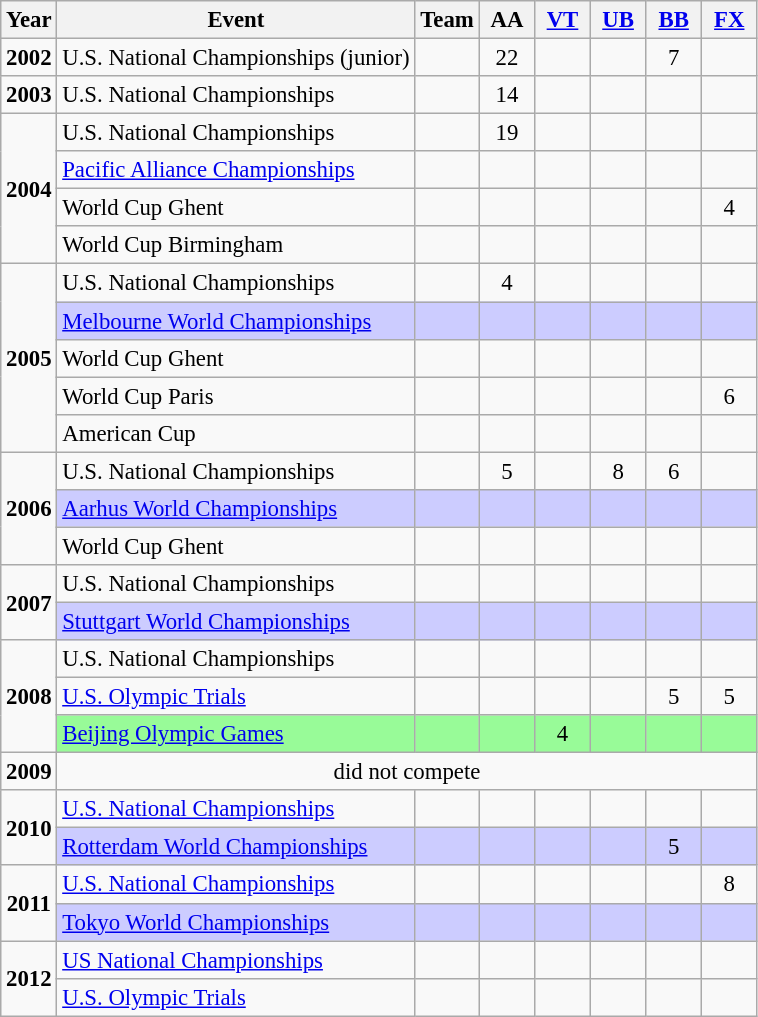<table class="wikitable" style="text-align:center; font-size:95%;">
<tr>
<th align=center>Year</th>
<th align=center>Event</th>
<th style="width:30px;">Team</th>
<th style="width:30px;">AA</th>
<th style="width:30px;"><a href='#'>VT</a></th>
<th style="width:30px;"><a href='#'>UB</a></th>
<th style="width:30px;"><a href='#'>BB</a></th>
<th style="width:30px;"><a href='#'>FX</a></th>
</tr>
<tr>
<td><strong>2002</strong></td>
<td align=left>U.S. National Championships (junior)</td>
<td></td>
<td>22</td>
<td></td>
<td></td>
<td>7</td>
<td></td>
</tr>
<tr>
<td><strong>2003</strong></td>
<td align=left>U.S. National Championships</td>
<td></td>
<td>14</td>
<td></td>
<td></td>
<td></td>
<td></td>
</tr>
<tr>
<td rowspan="4"><strong>2004</strong></td>
<td align=left>U.S. National Championships</td>
<td></td>
<td>19</td>
<td></td>
<td></td>
<td></td>
<td></td>
</tr>
<tr>
<td align=left><a href='#'>Pacific Alliance Championships</a></td>
<td></td>
<td></td>
<td></td>
<td></td>
<td></td>
<td></td>
</tr>
<tr>
<td align=left>World Cup Ghent</td>
<td></td>
<td></td>
<td></td>
<td></td>
<td></td>
<td>4</td>
</tr>
<tr>
<td align=left>World Cup Birmingham</td>
<td></td>
<td></td>
<td></td>
<td></td>
<td></td>
<td></td>
</tr>
<tr>
<td rowspan="5"><strong>2005</strong></td>
<td align=left>U.S. National Championships</td>
<td></td>
<td>4</td>
<td></td>
<td></td>
<td></td>
<td></td>
</tr>
<tr bgcolor=#CCCCFF>
<td align=left><a href='#'>Melbourne World Championships</a></td>
<td></td>
<td></td>
<td></td>
<td></td>
<td></td>
<td></td>
</tr>
<tr>
<td align=left>World Cup Ghent</td>
<td></td>
<td></td>
<td></td>
<td></td>
<td></td>
<td></td>
</tr>
<tr>
<td align=left>World Cup Paris</td>
<td></td>
<td></td>
<td></td>
<td></td>
<td></td>
<td>6</td>
</tr>
<tr>
<td align=left>American Cup</td>
<td></td>
<td></td>
<td></td>
<td></td>
<td></td>
<td></td>
</tr>
<tr>
<td rowspan="3"><strong>2006</strong></td>
<td align=left>U.S. National Championships</td>
<td></td>
<td>5</td>
<td></td>
<td>8</td>
<td>6</td>
<td></td>
</tr>
<tr bgcolor=#CCCCFF>
<td align=left><a href='#'>Aarhus World Championships</a></td>
<td></td>
<td></td>
<td></td>
<td></td>
<td></td>
<td></td>
</tr>
<tr>
<td align=left>World Cup Ghent</td>
<td></td>
<td></td>
<td></td>
<td></td>
<td></td>
<td></td>
</tr>
<tr>
<td rowspan="2"><strong>2007</strong></td>
<td align=left>U.S. National Championships</td>
<td></td>
<td></td>
<td></td>
<td></td>
<td></td>
<td></td>
</tr>
<tr bgcolor=#CCCCFF>
<td align=left><a href='#'>Stuttgart World Championships</a></td>
<td></td>
<td></td>
<td></td>
<td></td>
<td></td>
<td></td>
</tr>
<tr>
<td rowspan="3"><strong>2008</strong></td>
<td align=left>U.S. National Championships</td>
<td></td>
<td></td>
<td></td>
<td></td>
<td></td>
<td></td>
</tr>
<tr>
<td align=left><a href='#'>U.S. Olympic Trials</a></td>
<td></td>
<td></td>
<td></td>
<td></td>
<td>5</td>
<td>5</td>
</tr>
<tr bgcolor=98FB98>
<td align=left><a href='#'>Beijing Olympic Games</a></td>
<td></td>
<td></td>
<td>4</td>
<td></td>
<td></td>
<td></td>
</tr>
<tr>
<td rowspan="1"><strong>2009</strong></td>
<td colspan=7>did not compete</td>
</tr>
<tr>
<td rowspan="2"><strong>2010</strong></td>
<td align=left><a href='#'>U.S. National Championships</a></td>
<td></td>
<td></td>
<td></td>
<td></td>
<td></td>
<td></td>
</tr>
<tr bgcolor=#CCCCFF>
<td align=left><a href='#'>Rotterdam World Championships</a></td>
<td></td>
<td></td>
<td></td>
<td></td>
<td>5</td>
<td></td>
</tr>
<tr>
<td rowspan="2"><strong>2011</strong></td>
<td align=left><a href='#'>U.S. National Championships</a></td>
<td></td>
<td></td>
<td></td>
<td></td>
<td></td>
<td>8</td>
</tr>
<tr bgcolor=#CCCCFF>
<td align=left><a href='#'>Tokyo World Championships</a></td>
<td></td>
<td></td>
<td></td>
<td></td>
<td></td>
<td></td>
</tr>
<tr>
<td rowspan="2"><strong>2012</strong></td>
<td align=left><a href='#'>US National Championships</a></td>
<td></td>
<td></td>
<td></td>
<td></td>
<td></td>
<td></td>
</tr>
<tr>
<td align=left><a href='#'>U.S. Olympic Trials</a></td>
<td></td>
<td></td>
<td></td>
<td></td>
<td></td>
<td></td>
</tr>
</table>
